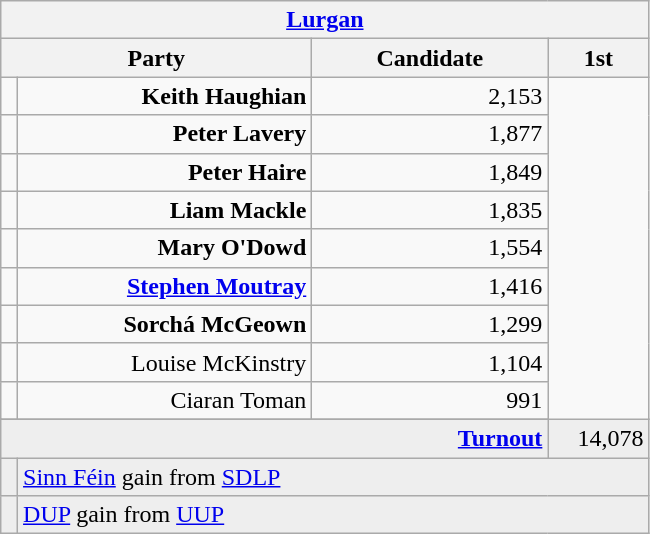<table class="wikitable">
<tr>
<th colspan="4" align="center"><a href='#'>Lurgan</a></th>
</tr>
<tr>
<th colspan="2" align="center" width=200>Party</th>
<th width=150>Candidate</th>
<th width=60>1st </th>
</tr>
<tr>
<td></td>
<td align="right"><strong>Keith Haughian</strong></td>
<td align="right">2,153</td>
</tr>
<tr>
<td></td>
<td align="right"><strong>Peter Lavery</strong></td>
<td align="right">1,877</td>
</tr>
<tr>
<td></td>
<td align="right"><strong>Peter Haire</strong></td>
<td align="right">1,849</td>
</tr>
<tr>
<td></td>
<td align="right"><strong>Liam Mackle</strong></td>
<td align="right">1,835</td>
</tr>
<tr>
<td></td>
<td align="right"><strong>Mary O'Dowd</strong></td>
<td align="right">1,554</td>
</tr>
<tr>
<td></td>
<td align="right"><strong><a href='#'>Stephen Moutray</a></strong></td>
<td align="right">1,416</td>
</tr>
<tr>
<td></td>
<td align="right"><strong>Sorchá McGeown</strong></td>
<td align="right">1,299</td>
</tr>
<tr>
<td></td>
<td align="right">Louise McKinstry</td>
<td align="right">1,104</td>
</tr>
<tr>
<td></td>
<td align="right">Ciaran Toman</td>
<td align="right">991</td>
</tr>
<tr>
</tr>
<tr bgcolor="EEEEEE">
<td colspan=3 align="right"><strong><a href='#'>Turnout</a></strong></td>
<td align="right">14,078</td>
</tr>
<tr bgcolor="EEEEEE">
<td bgcolor=></td>
<td colspan=4 bgcolor="EEEEEE"><a href='#'>Sinn Féin</a> gain from <a href='#'>SDLP</a></td>
</tr>
<tr bgcolor="EEEEEE">
<td bgcolor=></td>
<td colspan=4 bgcolor="EEEEEE"><a href='#'>DUP</a> gain from <a href='#'>UUP</a></td>
</tr>
</table>
